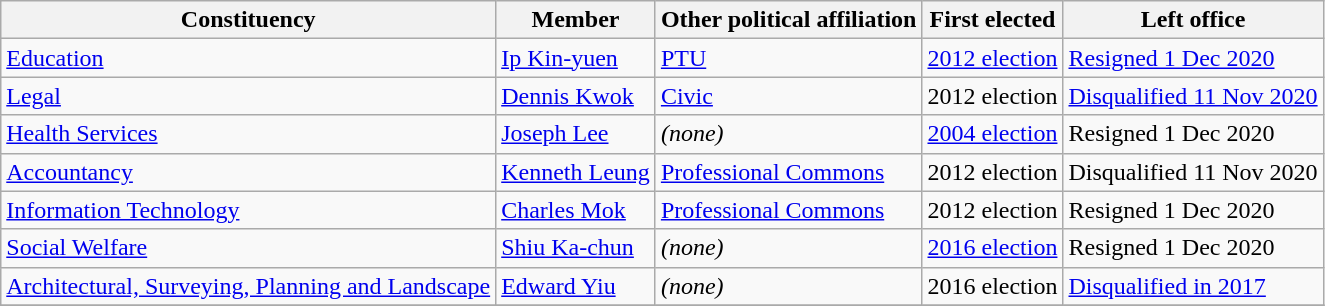<table class="wikitable" style="text-align:left;">
<tr>
<th>Constituency</th>
<th>Member</th>
<th>Other political affiliation</th>
<th>First elected</th>
<th>Left office</th>
</tr>
<tr>
<td><a href='#'>Education</a></td>
<td><a href='#'>Ip Kin-yuen</a></td>
<td><a href='#'>PTU</a></td>
<td><a href='#'>2012 election</a></td>
<td><a href='#'>Resigned 1 Dec 2020</a></td>
</tr>
<tr>
<td><a href='#'>Legal</a></td>
<td><a href='#'>Dennis Kwok</a></td>
<td><a href='#'>Civic</a></td>
<td>2012 election</td>
<td><a href='#'>Disqualified 11 Nov 2020</a></td>
</tr>
<tr>
<td><a href='#'>Health Services</a></td>
<td><a href='#'>Joseph Lee</a></td>
<td><em>(none)</em></td>
<td><a href='#'>2004 election</a></td>
<td>Resigned 1 Dec 2020</td>
</tr>
<tr>
<td><a href='#'>Accountancy</a></td>
<td><a href='#'>Kenneth Leung</a></td>
<td><a href='#'>Professional Commons</a></td>
<td>2012 election</td>
<td>Disqualified 11 Nov 2020</td>
</tr>
<tr>
<td><a href='#'>Information Technology</a></td>
<td><a href='#'>Charles Mok</a></td>
<td><a href='#'>Professional Commons</a></td>
<td>2012 election</td>
<td>Resigned 1 Dec 2020</td>
</tr>
<tr>
<td><a href='#'>Social Welfare</a></td>
<td><a href='#'>Shiu Ka-chun</a></td>
<td><em>(none)</em></td>
<td><a href='#'>2016 election</a></td>
<td>Resigned 1 Dec 2020</td>
</tr>
<tr>
<td><a href='#'>Architectural, Surveying, Planning and Landscape</a></td>
<td><a href='#'>Edward Yiu</a></td>
<td><em>(none)</em></td>
<td>2016 election</td>
<td><a href='#'>Disqualified in 2017</a></td>
</tr>
<tr>
</tr>
</table>
